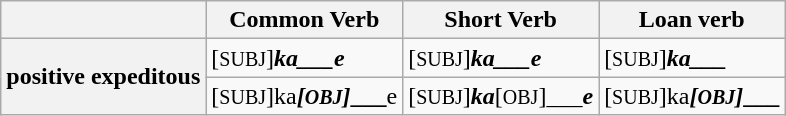<table class="wikitable">
<tr>
<th></th>
<th>Common Verb</th>
<th>Short Verb</th>
<th>Loan verb</th>
</tr>
<tr>
<th rowspan="2">positive expeditous</th>
<td>[<small>SUBJ</small>]<strong><em>ka<strong>___</strong>e</em></strong></td>
<td>[<small>SUBJ</small>]<strong><em>ka<strong>___</strong>e</em></strong></td>
<td>[<small>SUBJ</small>]<strong><em>ka<strong>___<em></td>
</tr>
<tr>
<td>[<small>SUBJ</small>]</em></strong>ka<strong><em>[<small>OBJ</small>]</em>___</strong>e</em></strong></td>
<td>[<small>SUBJ</small>]<strong><em>ka</em></strong>[<small>OBJ</small>]<em>___<strong>e<strong><em></td>
<td>[<small>SUBJ</small>]</em></strong>ka<strong><em>[<small>OBJ</small>]</em>___<em></td>
</tr>
</table>
